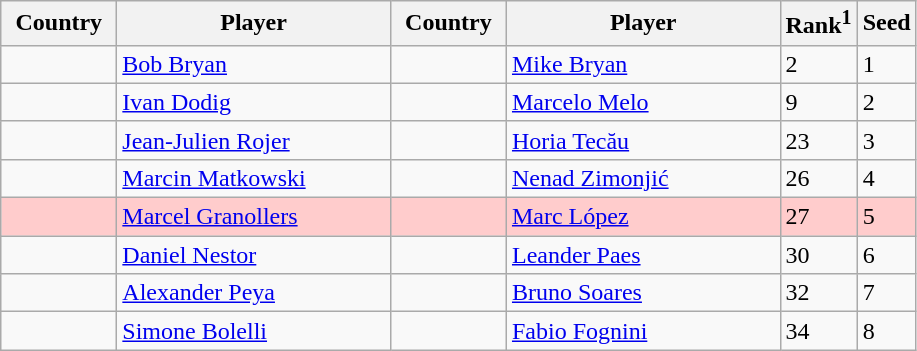<table class="sortable wikitable">
<tr>
<th width="70">Country</th>
<th width="175">Player</th>
<th width="70">Country</th>
<th width="175">Player</th>
<th>Rank<sup>1</sup></th>
<th>Seed</th>
</tr>
<tr>
<td></td>
<td><a href='#'>Bob Bryan</a></td>
<td></td>
<td><a href='#'>Mike Bryan</a></td>
<td>2</td>
<td>1</td>
</tr>
<tr>
<td></td>
<td><a href='#'>Ivan Dodig</a></td>
<td></td>
<td><a href='#'>Marcelo Melo</a></td>
<td>9</td>
<td>2</td>
</tr>
<tr>
<td></td>
<td><a href='#'>Jean-Julien Rojer</a></td>
<td></td>
<td><a href='#'>Horia Tecău</a></td>
<td>23</td>
<td>3</td>
</tr>
<tr>
<td></td>
<td><a href='#'>Marcin Matkowski</a></td>
<td></td>
<td><a href='#'>Nenad Zimonjić</a></td>
<td>26</td>
<td>4</td>
</tr>
<tr style="background:#fcc;">
<td></td>
<td><a href='#'>Marcel Granollers</a></td>
<td></td>
<td><a href='#'>Marc López</a></td>
<td>27</td>
<td>5</td>
</tr>
<tr>
<td></td>
<td><a href='#'>Daniel Nestor</a></td>
<td></td>
<td><a href='#'>Leander Paes</a></td>
<td>30</td>
<td>6</td>
</tr>
<tr>
<td></td>
<td><a href='#'>Alexander Peya</a></td>
<td></td>
<td><a href='#'>Bruno Soares</a></td>
<td>32</td>
<td>7</td>
</tr>
<tr>
<td></td>
<td><a href='#'>Simone Bolelli</a></td>
<td></td>
<td><a href='#'>Fabio Fognini</a></td>
<td>34</td>
<td>8</td>
</tr>
</table>
